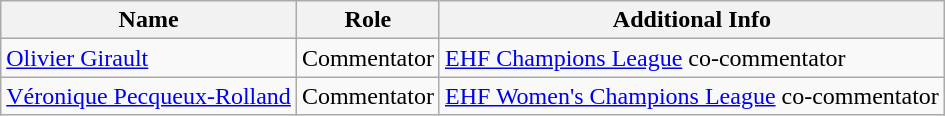<table class="wikitable">
<tr>
<th>Name</th>
<th>Role</th>
<th>Additional Info</th>
</tr>
<tr>
<td><a href='#'>Olivier Girault</a></td>
<td>Commentator</td>
<td><a href='#'>EHF Champions League</a> co-commentator</td>
</tr>
<tr>
<td><a href='#'>Véronique Pecqueux-Rolland</a></td>
<td>Commentator</td>
<td><a href='#'>EHF Women's Champions League</a> co-commentator</td>
</tr>
</table>
